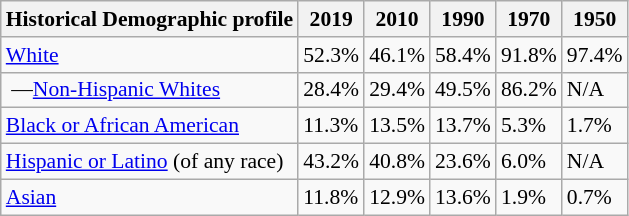<table class="wikitable sortable mw-collapsible collapsible" style="font-size: 90%;">
<tr>
<th>Historical Demographic profile</th>
<th>2019</th>
<th>2010</th>
<th>1990</th>
<th>1970</th>
<th>1950</th>
</tr>
<tr>
<td><a href='#'>White</a></td>
<td>52.3%</td>
<td>46.1%</td>
<td>58.4%</td>
<td>91.8%</td>
<td>97.4%</td>
</tr>
<tr>
<td> —<a href='#'>Non-Hispanic Whites</a></td>
<td>28.4%</td>
<td>29.4%</td>
<td>49.5%</td>
<td>86.2%</td>
<td>N/A</td>
</tr>
<tr>
<td><a href='#'>Black or African American</a></td>
<td>11.3%</td>
<td>13.5%</td>
<td>13.7%</td>
<td>5.3%</td>
<td>1.7%</td>
</tr>
<tr>
<td><a href='#'>Hispanic or Latino</a> (of any race)</td>
<td>43.2%</td>
<td>40.8%</td>
<td>23.6%</td>
<td>6.0%</td>
<td>N/A</td>
</tr>
<tr>
<td><a href='#'>Asian</a></td>
<td>11.8%</td>
<td>12.9%</td>
<td>13.6%</td>
<td>1.9%</td>
<td>0.7%</td>
</tr>
</table>
